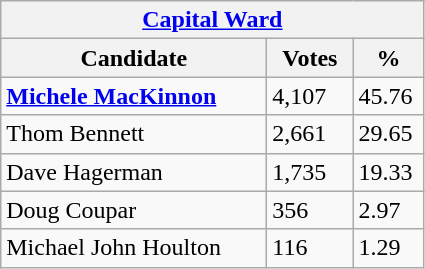<table class="wikitable">
<tr>
<th colspan="3"><a href='#'>Capital Ward</a></th>
</tr>
<tr>
<th style="width: 170px">Candidate</th>
<th style="width: 50px">Votes</th>
<th style="width: 40px">%</th>
</tr>
<tr>
<td><strong><a href='#'>Michele MacKinnon</a></strong></td>
<td>4,107</td>
<td>45.76</td>
</tr>
<tr>
<td>Thom Bennett</td>
<td>2,661</td>
<td>29.65</td>
</tr>
<tr>
<td>Dave Hagerman</td>
<td>1,735</td>
<td>19.33</td>
</tr>
<tr>
<td>Doug Coupar</td>
<td>356</td>
<td>2.97</td>
</tr>
<tr>
<td>Michael John Houlton</td>
<td>116</td>
<td>1.29</td>
</tr>
</table>
